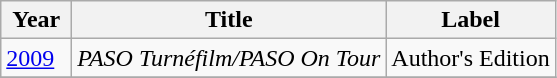<table class="wikitable">
<tr>
<th align="left" valign="top" width="40">Year</th>
<th align="left" valign="top">Title</th>
<th align="left" valign="top">Label</th>
</tr>
<tr>
<td><a href='#'>2009</a></td>
<td><em>PASO Turnéfilm/PASO On Tour</em></td>
<td>Author's Edition</td>
</tr>
<tr>
</tr>
</table>
